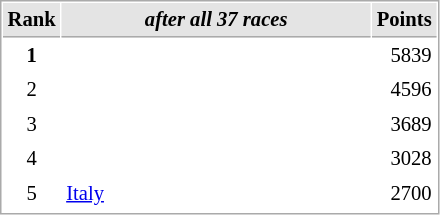<table cellspacing="1" cellpadding="3" style="border:1px solid #aaa; font-size:86%;">
<tr style="background:#e4e4e4;">
<th style="border-bottom:1px solid #aaa; width:10px;">Rank</th>
<th style="border-bottom:1px solid #aaa; width:200px; white-space:nowrap;"><em>after all 37 races</em></th>
<th style="border-bottom:1px solid #aaa; width:20px;">Points</th>
</tr>
<tr>
<td style="text-align:center;"><strong>1</strong></td>
<td><strong></strong></td>
<td align="right">5839</td>
</tr>
<tr>
<td style="text-align:center;">2</td>
<td></td>
<td align="right">4596</td>
</tr>
<tr>
<td style="text-align:center;">3</td>
<td> </td>
<td align="right">3689</td>
</tr>
<tr>
<td style="text-align:center;">4</td>
<td></td>
<td align="right">3028</td>
</tr>
<tr>
<td style="text-align:center;">5</td>
<td> <a href='#'>Italy</a></td>
<td align="right">2700</td>
</tr>
<tr>
</tr>
</table>
